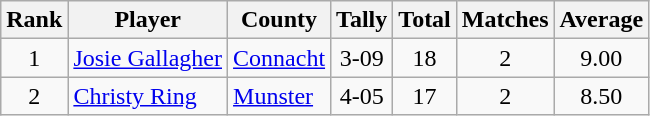<table class="wikitable">
<tr>
<th>Rank</th>
<th>Player</th>
<th>County</th>
<th>Tally</th>
<th>Total</th>
<th>Matches</th>
<th>Average</th>
</tr>
<tr>
<td rowspan=1 align=center>1</td>
<td><a href='#'>Josie Gallagher</a></td>
<td><a href='#'>Connacht</a></td>
<td align=center>3-09</td>
<td align=center>18</td>
<td align=center>2</td>
<td align=center>9.00</td>
</tr>
<tr>
<td rowspan=1 align=center>2</td>
<td><a href='#'>Christy Ring</a></td>
<td><a href='#'>Munster</a></td>
<td align=center>4-05</td>
<td align=center>17</td>
<td align=center>2</td>
<td align=center>8.50</td>
</tr>
</table>
